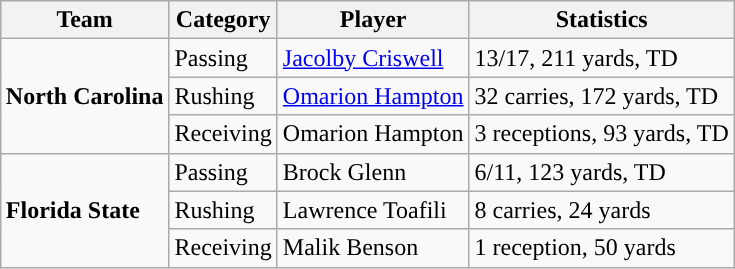<table class="wikitable" style="float: right;">
<tr>
<th>Team</th>
<th>Category</th>
<th>Player</th>
<th>Statistics</th>
</tr>
<tr>
<td rowspan=3><strong>North Carolina</strong></td>
<td>Passing</td>
<td><a href='#'>Jacolby Criswell</a></td>
<td>13/17, 211 yards, TD</td>
</tr>
<tr>
<td>Rushing</td>
<td><a href='#'>Omarion Hampton</a></td>
<td>32 carries, 172 yards, TD</td>
</tr>
<tr>
<td>Receiving</td>
<td>Omarion Hampton</td>
<td>3 receptions, 93 yards, TD</td>
</tr>
<tr>
<td rowspan=3><strong>Florida State</strong></td>
<td>Passing</td>
<td>Brock Glenn</td>
<td>6/11, 123 yards, TD</td>
</tr>
<tr>
<td>Rushing</td>
<td>Lawrence Toafili</td>
<td>8 carries, 24 yards</td>
</tr>
<tr>
<td>Receiving</td>
<td>Malik Benson</td>
<td>1 reception, 50 yards</td>
</tr>
</table>
